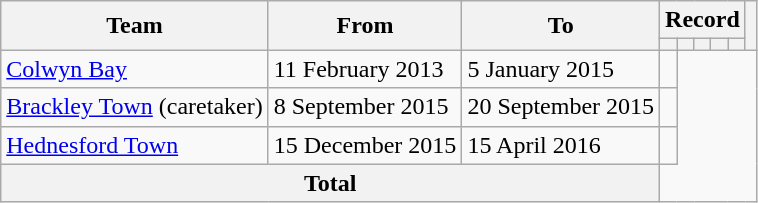<table class=wikitable style=text-align:center>
<tr>
<th rowspan=2>Team</th>
<th rowspan=2>From</th>
<th rowspan=2>To</th>
<th colspan=5>Record</th>
<th rowspan=2></th>
</tr>
<tr>
<th></th>
<th></th>
<th></th>
<th></th>
<th></th>
</tr>
<tr>
<td align=left><a href='#'>Colwyn Bay</a></td>
<td align=left>11 February 2013</td>
<td align=left>5 January 2015<br></td>
<td></td>
</tr>
<tr>
<td align=left><a href='#'>Brackley Town</a> (caretaker)</td>
<td align=left>8 September 2015</td>
<td align=left>20 September 2015<br></td>
<td></td>
</tr>
<tr>
<td align=left><a href='#'>Hednesford Town</a></td>
<td align=left>15 December 2015</td>
<td align=left>15 April 2016<br></td>
<td></td>
</tr>
<tr>
<th colspan=3>Total<br></th>
</tr>
</table>
